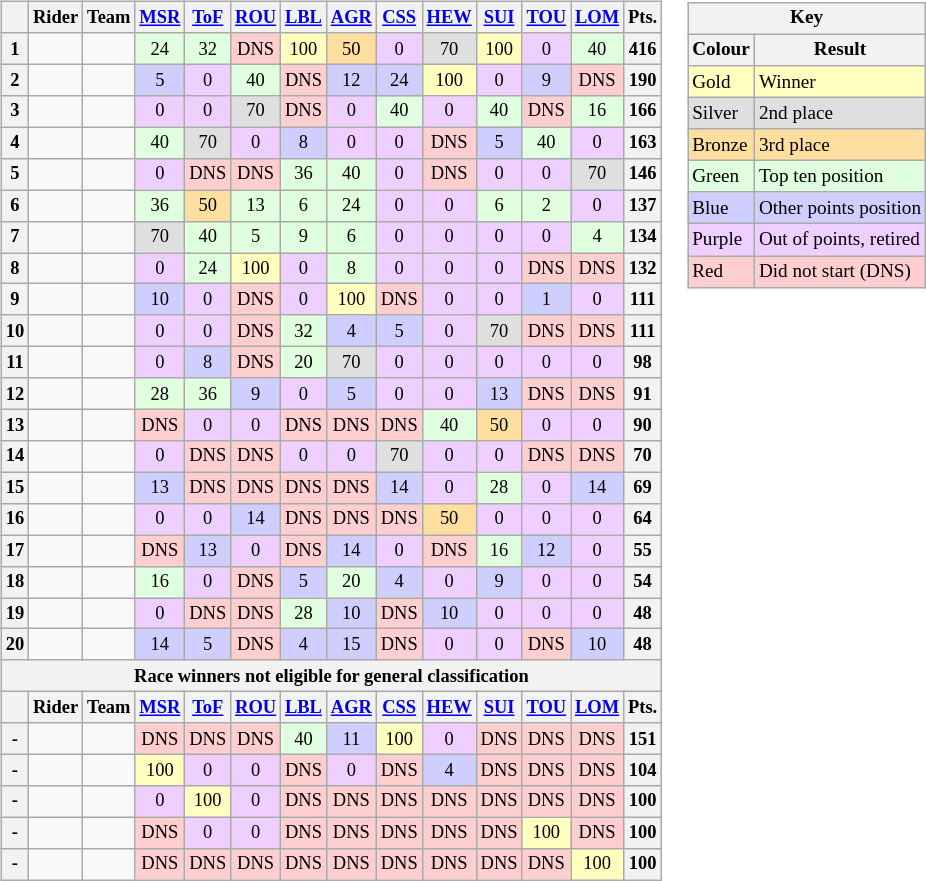<table>
<tr>
<td style="vertical-align:top; text-align:center"><br><table class="wikitable" style="font-size:77%; text-align:center">
<tr>
<th></th>
<th>Rider</th>
<th>Team</th>
<th><a href='#'>MSR</a></th>
<th><a href='#'>ToF</a></th>
<th><a href='#'>ROU</a></th>
<th><a href='#'>LBL</a></th>
<th><a href='#'>AGR</a></th>
<th><a href='#'>CSS</a></th>
<th><a href='#'>HEW</a></th>
<th><a href='#'>SUI</a></th>
<th><a href='#'>TOU</a></th>
<th><a href='#'>LOM</a></th>
<th>Pts.</th>
</tr>
<tr>
<th>1</th>
<td style="text-align:left;"> </td>
<td style="text-align:left;"></td>
<td style="background:#dfffdf;">24</td>
<td style="background:#dfffdf;">32</td>
<td style="background:#FFCFCF;">DNS</td>
<td style="background:#FFFFBF;">100</td>
<td style="background:#ffdf9f;">50</td>
<td style="background:#EFCFFF;">0</td>
<td style="background:#dfdfdf;">70</td>
<td style="background:#FFFFBF;">100</td>
<td style="background:#EFCFFF;">0</td>
<td style="background:#dfffdf;">40</td>
<th>416</th>
</tr>
<tr>
<th>2</th>
<td style="text-align:left;"></td>
<td style="text-align:left;"></td>
<td style="background:#CFCFFF;">5</td>
<td style="background:#EFCFFF;">0</td>
<td style="background:#dfffdf;">40</td>
<td style="background:#FFCFCF;">DNS</td>
<td style="background:#CFCFFF;">12</td>
<td style="background:#CFCFFF;">24</td>
<td style="background:#FFFFBF;">100</td>
<td style="background:#EFCFFF;">0</td>
<td style="background:#CFCFFF;">9</td>
<td style="background:#FFCFCF;">DNS</td>
<th>190</th>
</tr>
<tr>
<th>3</th>
<td style="text-align:left;"></td>
<td style="text-align:left;"></td>
<td style="background:#EFCFFF;">0</td>
<td style="background:#EFCFFF;">0</td>
<td style="background:#dfdfdf;">70</td>
<td style="background:#FFCFCF;">DNS</td>
<td style="background:#EFCFFF;">0</td>
<td style="background:#dfffdf;">40</td>
<td style="background:#EFCFFF;">0</td>
<td style="background:#dfffdf;">40</td>
<td style="background:#FFCFCF;">DNS</td>
<td style="background:#dfffdf;">16</td>
<th>166</th>
</tr>
<tr>
<th>4</th>
<td style="text-align:left;"></td>
<td style="text-align:left;"></td>
<td style="background:#dfffdf;">40</td>
<td style="background:#dfdfdf;">70</td>
<td style="background:#EFCFFF;">0</td>
<td style="background:#CFCFFF;">8</td>
<td style="background:#EFCFFF;">0</td>
<td style="background:#EFCFFF;">0</td>
<td style="background:#FFCFCF;">DNS</td>
<td style="background:#CFCFFF;">5</td>
<td style="background:#dfffdf;">40</td>
<td style="background:#EFCFFF;">0</td>
<th>163</th>
</tr>
<tr>
<th>5</th>
<td style="text-align:left;"></td>
<td style="text-align:left;"></td>
<td style="background:#EFCFFF;">0</td>
<td style="background:#FFCFCF;">DNS</td>
<td style="background:#FFCFCF;">DNS</td>
<td style="background:#dfffdf;">36</td>
<td style="background:#dfffdf;">40</td>
<td style="background:#EFCFFF;">0</td>
<td style="background:#FFCFCF;">DNS</td>
<td style="background:#EFCFFF;">0</td>
<td style="background:#EFCFFF;">0</td>
<td style="background:#dfdfdf;">70</td>
<th>146</th>
</tr>
<tr>
<th>6</th>
<td style="text-align:left;"></td>
<td style="text-align:left;"></td>
<td style="background:#dfffdf;">36</td>
<td style="background:#ffdf9f;">50</td>
<td style="background:#dfffdf;">13</td>
<td style="background:#dfffdf;">6</td>
<td style="background:#dfffdf;">24</td>
<td style="background:#EFCFFF;">0</td>
<td style="background:#EFCFFF;">0</td>
<td style="background:#dfffdf;">6</td>
<td style="background:#dfffdf;">2</td>
<td style="background:#EFCFFF;">0</td>
<th>137</th>
</tr>
<tr>
<th>7</th>
<td style="text-align:left;"></td>
<td style="text-align:left;"></td>
<td style="background:#dfdfdf;">70</td>
<td style="background:#dfffdf;">40</td>
<td style="background:#dfffdf;">5</td>
<td style="background:#dfffdf;">9</td>
<td style="background:#dfffdf;">6</td>
<td style="background:#EFCFFF;">0</td>
<td style="background:#EFCFFF;">0</td>
<td style="background:#EFCFFF;">0</td>
<td style="background:#EFCFFF;">0</td>
<td style="background:#dfffdf;">4</td>
<th>134</th>
</tr>
<tr>
<th>8</th>
<td style="text-align:left;"></td>
<td style="text-align:left;"></td>
<td style="background:#EFCFFF;">0</td>
<td style="background:#dfffdf;">24</td>
<td style="background:#FFFFBF;">100</td>
<td style="background:#EFCFFF;">0</td>
<td style="background:#dfffdf;">8</td>
<td style="background:#EFCFFF;">0</td>
<td style="background:#EFCFFF;">0</td>
<td style="background:#EFCFFF;">0</td>
<td style="background:#FFCFCF;">DNS</td>
<td style="background:#FFCFCF;">DNS</td>
<th>132</th>
</tr>
<tr>
<th>9</th>
<td style="text-align:left;"></td>
<td style="text-align:left;"></td>
<td style="background:#CFCFFF;">10</td>
<td style="background:#EFCFFF;">0</td>
<td style="background:#FFCFCF;">DNS</td>
<td style="background:#EFCFFF;">0</td>
<td style="background:#FFFFBF;">100</td>
<td style="background:#FFCFCF;">DNS</td>
<td style="background:#EFCFFF;">0</td>
<td style="background:#EFCFFF;">0</td>
<td style="background:#CFCFFF;">1</td>
<td style="background:#EFCFFF;">0</td>
<th>111</th>
</tr>
<tr>
<th>10</th>
<td style="text-align:left;"></td>
<td style="text-align:left;"></td>
<td style="background:#EFCFFF;">0</td>
<td style="background:#EFCFFF;">0</td>
<td style="background:#FFCFCF;">DNS</td>
<td style="background:#dfffdf;">32</td>
<td style="background:#CFCFFF;">4</td>
<td style="background:#CFCFFF;">5</td>
<td style="background:#EFCFFF;">0</td>
<td style="background:#dfdfdf;">70</td>
<td style="background:#FFCFCF;">DNS</td>
<td style="background:#FFCFCF;">DNS</td>
<th>111</th>
</tr>
<tr>
<th>11</th>
<td style="text-align:left;"></td>
<td style="text-align:left;"></td>
<td style="background:#EFCFFF;">0</td>
<td style="background:#CFCFFF;">8</td>
<td style="background:#FFCFCF;">DNS</td>
<td style="background:#dfffdf;">20</td>
<td style="background:#dfdfdf;">70</td>
<td style="background:#EFCFFF;">0</td>
<td style="background:#EFCFFF;">0</td>
<td style="background:#EFCFFF;">0</td>
<td style="background:#EFCFFF;">0</td>
<td style="background:#EFCFFF;">0</td>
<th>98</th>
</tr>
<tr>
<th>12</th>
<td style="text-align:left;"></td>
<td style="text-align:left;"></td>
<td style="background:#dfffdf;">28</td>
<td style="background:#dfffdf;">36</td>
<td style="background:#CFCFFF;">9</td>
<td style="background:#EFCFFF;">0</td>
<td style="background:#CFCFFF;">5</td>
<td style="background:#EFCFFF;">0</td>
<td style="background:#EFCFFF;">0</td>
<td style="background:#CFCFFF;">13</td>
<td style="background:#FFCFCF;">DNS</td>
<td style="background:#FFCFCF;">DNS</td>
<th>91</th>
</tr>
<tr>
<th>13</th>
<td style="text-align:left;"></td>
<td style="text-align:left;"></td>
<td style="background:#FFCFCF;">DNS</td>
<td style="background:#EFCFFF;">0</td>
<td style="background:#EFCFFF;">0</td>
<td style="background:#FFCFCF;">DNS</td>
<td style="background:#FFCFCF;">DNS</td>
<td style="background:#FFCFCF;">DNS</td>
<td style="background:#dfffdf;">40</td>
<td style="background:#ffdf9f;">50</td>
<td style="background:#EFCFFF;">0</td>
<td style="background:#EFCFFF;">0</td>
<th>90</th>
</tr>
<tr>
<th>14</th>
<td style="text-align:left;"></td>
<td style="text-align:left;"></td>
<td style="background:#EFCFFF;">0</td>
<td style="background:#FFCFCF;">DNS</td>
<td style="background:#FFCFCF;">DNS</td>
<td style="background:#EFCFFF;">0</td>
<td style="background:#EFCFFF;">0</td>
<td style="background:#dfdfdf;">70</td>
<td style="background:#EFCFFF;">0</td>
<td style="background:#EFCFFF;">0</td>
<td style="background:#FFCFCF;">DNS</td>
<td style="background:#FFCFCF;">DNS</td>
<th>70</th>
</tr>
<tr>
<th>15</th>
<td style="text-align:left;"></td>
<td style="text-align:left;"></td>
<td style="background:#CFCFFF;">13</td>
<td style="background:#FFCFCF;">DNS</td>
<td style="background:#FFCFCF;">DNS</td>
<td style="background:#FFCFCF;">DNS</td>
<td style="background:#FFCFCF;">DNS</td>
<td style="background:#CFCFFF;">14</td>
<td style="background:#EFCFFF;">0</td>
<td style="background:#dfffdf;">28</td>
<td style="background:#EFCFFF;">0</td>
<td style="background:#CFCFFF;">14</td>
<th>69</th>
</tr>
<tr>
<th>16</th>
<td style="text-align:left;"></td>
<td style="text-align:left;"></td>
<td style="background:#EFCFFF;">0</td>
<td style="background:#EFCFFF;">0</td>
<td style="background:#CFCFFF;">14</td>
<td style="background:#FFCFCF;">DNS</td>
<td style="background:#FFCFCF;">DNS</td>
<td style="background:#FFCFCF;">DNS</td>
<td style="background:#ffdf9f;">50</td>
<td style="background:#EFCFFF;">0</td>
<td style="background:#EFCFFF;">0</td>
<td style="background:#EFCFFF;">0</td>
<th>64</th>
</tr>
<tr>
<th>17</th>
<td style="text-align:left;"></td>
<td style="text-align:left;"></td>
<td style="background:#FFCFCF;">DNS</td>
<td style="background:#CFCFFF;">13</td>
<td style="background:#EFCFFF;">0</td>
<td style="background:#FFCFCF;">DNS</td>
<td style="background:#CFCFFF;">14</td>
<td style="background:#EFCFFF;">0</td>
<td style="background:#FFCFCF;">DNS</td>
<td style="background:#dfffdf;">16</td>
<td style="background:#CFCFFF;">12</td>
<td style="background:#EFCFFF;">0</td>
<th>55</th>
</tr>
<tr>
<th>18</th>
<td style="text-align:left;"></td>
<td style="text-align:left;"></td>
<td style="background:#dfffdf;">16</td>
<td style="background:#EFCFFF;">0</td>
<td style="background:#FFCFCF;">DNS</td>
<td style="background:#CFCFFF;">5</td>
<td style="background:#dfffdf;">20</td>
<td style="background:#CFCFFF;">4</td>
<td style="background:#EFCFFF;">0</td>
<td style="background:#CFCFFF;">9</td>
<td style="background:#EFCFFF;">0</td>
<td style="background:#EFCFFF;">0</td>
<th>54</th>
</tr>
<tr>
<th>19</th>
<td style="text-align:left;"></td>
<td style="text-align:left;"></td>
<td style="background:#EFCFFF;">0</td>
<td style="background:#FFCFCF;">DNS</td>
<td style="background:#FFCFCF;">DNS</td>
<td style="background:#dfffdf;">28</td>
<td style="background:#CFCFFF;">10</td>
<td style="background:#FFCFCF;">DNS</td>
<td style="background:#CFCFFF;">10</td>
<td style="background:#EFCFFF;">0</td>
<td style="background:#EFCFFF;">0</td>
<td style="background:#EFCFFF;">0</td>
<th>48</th>
</tr>
<tr>
<th>20</th>
<td style="text-align:left;"></td>
<td style="text-align:left;"></td>
<td style="background:#CFCFFF;">14</td>
<td style="background:#CFCFFF;">5</td>
<td style="background:#FFCFCF;">DNS</td>
<td style="background:#CFCFFF;">4</td>
<td style="background:#CFCFFF;">15</td>
<td style="background:#FFCFCF;">DNS</td>
<td style="background:#EFCFFF;">0</td>
<td style="background:#EFCFFF;">0</td>
<td style="background:#FFCFCF;">DNS</td>
<td style="background:#CFCFFF;">10</td>
<th>48</th>
</tr>
<tr>
<th colspan="14">Race winners not eligible for general classification</th>
</tr>
<tr>
<th></th>
<th>Rider</th>
<th>Team</th>
<th><a href='#'>MSR</a></th>
<th><a href='#'>ToF</a></th>
<th><a href='#'>ROU</a></th>
<th><a href='#'>LBL</a></th>
<th><a href='#'>AGR</a></th>
<th><a href='#'>CSS</a></th>
<th><a href='#'>HEW</a></th>
<th><a href='#'>SUI</a></th>
<th><a href='#'>TOU</a></th>
<th><a href='#'>LOM</a></th>
<th>Pts.</th>
</tr>
<tr>
<th>-</th>
<td style="text-align:left;"></td>
<td style="text-align:left;"></td>
<td style="background:#FFCFCF;">DNS</td>
<td style="background:#FFCFCF;">DNS</td>
<td style="background:#FFCFCF;">DNS</td>
<td style="background:#dfffdf;">40</td>
<td style="background:#CFCFFF;">11</td>
<td style="background:#FFFFBF;">100</td>
<td style="background:#EFCFFF;">0</td>
<td style="background:#FFCFCF;">DNS</td>
<td style="background:#FFCFCF;">DNS</td>
<td style="background:#FFCFCF;">DNS</td>
<th>151</th>
</tr>
<tr>
<th>-</th>
<td style="text-align:left;"></td>
<td style="text-align:left;"></td>
<td style="background:#FFFFBF;">100</td>
<td style="background:#EFCFFF;">0</td>
<td style="background:#EFCFFF;">0</td>
<td style="background:#FFCFCF;">DNS</td>
<td style="background:#EFCFFF;">0</td>
<td style="background:#FFCFCF;">DNS</td>
<td style="background:#CFCFFF;">4</td>
<td style="background:#FFCFCF;">DNS</td>
<td style="background:#FFCFCF;">DNS</td>
<td style="background:#FFCFCF;">DNS</td>
<th>104</th>
</tr>
<tr>
<th>-</th>
<td style="text-align:left;"></td>
<td style="text-align:left;"></td>
<td style="background:#EFCFFF;">0</td>
<td style="background:#FFFFBF;">100</td>
<td style="background:#EFCFFF;">0</td>
<td style="background:#FFCFCF;">DNS</td>
<td style="background:#FFCFCF;">DNS</td>
<td style="background:#FFCFCF;">DNS</td>
<td style="background:#FFCFCF;">DNS</td>
<td style="background:#FFCFCF;">DNS</td>
<td style="background:#FFCFCF;">DNS</td>
<td style="background:#FFCFCF;">DNS</td>
<th>100</th>
</tr>
<tr>
<th>-</th>
<td style="text-align:left;"></td>
<td style="text-align:left;"></td>
<td style="background:#FFCFCF;">DNS</td>
<td style="background:#EFCFFF;">0</td>
<td style="background:#EFCFFF;">0</td>
<td style="background:#FFCFCF;">DNS</td>
<td style="background:#FFCFCF;">DNS</td>
<td style="background:#FFCFCF;">DNS</td>
<td style="background:#FFCFCF;">DNS</td>
<td style="background:#FFCFCF;">DNS</td>
<td style="background:#FFFFBF;">100</td>
<td style="background:#FFCFCF;">DNS</td>
<th>100</th>
</tr>
<tr>
<th>-</th>
<td style="text-align:left;"></td>
<td style="text-align:left;"></td>
<td style="background:#FFCFCF;">DNS</td>
<td style="background:#FFCFCF;">DNS</td>
<td style="background:#FFCFCF;">DNS</td>
<td style="background:#FFCFCF;">DNS</td>
<td style="background:#FFCFCF;">DNS</td>
<td style="background:#FFCFCF;">DNS</td>
<td style="background:#FFCFCF;">DNS</td>
<td style="background:#FFCFCF;">DNS</td>
<td style="background:#FFCFCF;">DNS</td>
<td style="background:#FFFFBF;">100</td>
<th>100</th>
</tr>
</table>
</td>
<td style="vertical-align:top"><br><table class="wikitable" style="margin-right:0; font-size:80%">
<tr>
<th colspan="2">Key</th>
</tr>
<tr>
<th>Colour</th>
<th>Result</th>
</tr>
<tr style="background-color:#FFFFBF">
<td>Gold</td>
<td>Winner</td>
</tr>
<tr style="background-color:#DFDFDF">
<td>Silver</td>
<td>2nd place</td>
</tr>
<tr style="background-color:#FFDF9F">
<td>Bronze</td>
<td>3rd place</td>
</tr>
<tr style="background-color:#DFFFDF">
<td>Green</td>
<td>Top ten position</td>
</tr>
<tr style="background-color:#CFCFFF">
<td>Blue</td>
<td>Other points position</td>
</tr>
<tr style="background-color:#EFCFFF">
<td>Purple</td>
<td>Out of points, retired</td>
</tr>
<tr style="background-color:#FFCFCF">
<td>Red</td>
<td>Did not start (DNS)</td>
</tr>
</table>
</td>
</tr>
</table>
